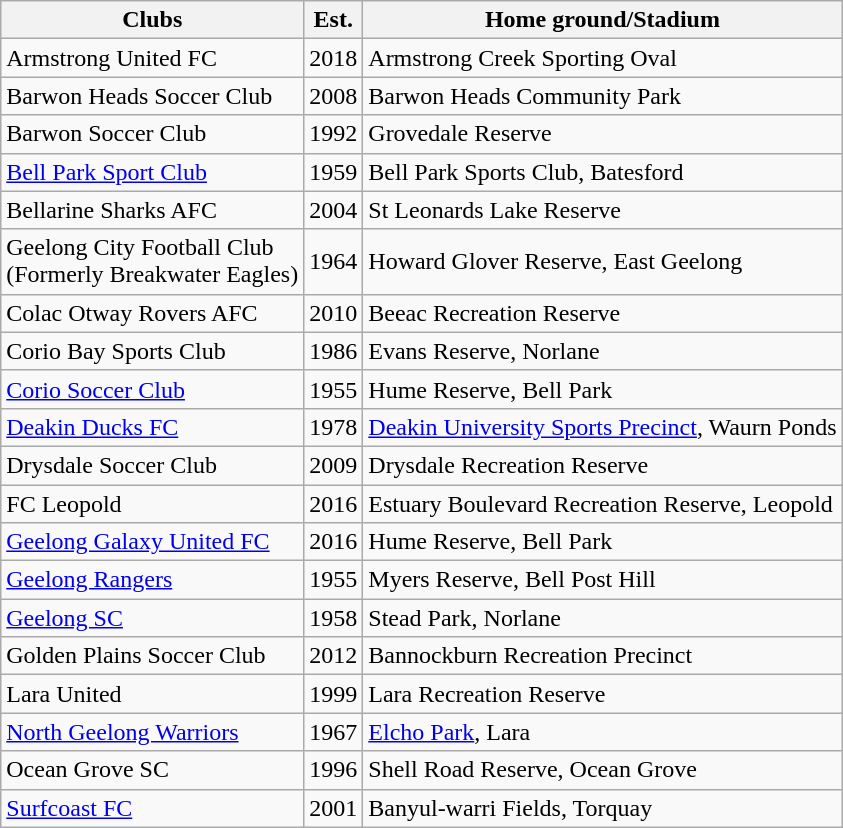<table class="wikitable sortable">
<tr>
<th>Clubs</th>
<th>Est.</th>
<th>Home ground/Stadium</th>
</tr>
<tr>
<td>Armstrong United FC</td>
<td>2018</td>
<td>Armstrong Creek Sporting Oval</td>
</tr>
<tr>
<td>Barwon Heads Soccer Club</td>
<td>2008</td>
<td>Barwon Heads Community Park</td>
</tr>
<tr>
<td>Barwon Soccer Club</td>
<td>1992</td>
<td>Grovedale Reserve</td>
</tr>
<tr>
<td><a href='#'>Bell Park Sport Club</a></td>
<td>1959</td>
<td>Bell Park Sports Club, Batesford</td>
</tr>
<tr>
<td>Bellarine Sharks AFC</td>
<td>2004</td>
<td>St Leonards Lake Reserve</td>
</tr>
<tr>
<td>Geelong City Football Club<br>(Formerly Breakwater Eagles)</td>
<td>1964</td>
<td>Howard Glover Reserve, East Geelong</td>
</tr>
<tr>
<td>Colac Otway Rovers AFC</td>
<td>2010</td>
<td>Beeac Recreation Reserve</td>
</tr>
<tr>
<td>Corio Bay Sports Club</td>
<td>1986</td>
<td>Evans Reserve, Norlane</td>
</tr>
<tr>
<td><a href='#'>Corio Soccer Club</a></td>
<td>1955</td>
<td>Hume Reserve, Bell Park</td>
</tr>
<tr>
<td><a href='#'>Deakin Ducks FC</a></td>
<td>1978</td>
<td><a href='#'>Deakin University Sports Precinct</a>, Waurn Ponds</td>
</tr>
<tr>
<td>Drysdale Soccer Club</td>
<td>2009</td>
<td>Drysdale Recreation Reserve</td>
</tr>
<tr>
<td>FC Leopold</td>
<td>2016</td>
<td>Estuary Boulevard Recreation Reserve, Leopold</td>
</tr>
<tr>
<td><a href='#'>Geelong Galaxy United FC</a></td>
<td>2016</td>
<td>Hume Reserve, Bell Park</td>
</tr>
<tr>
<td><a href='#'>Geelong Rangers</a></td>
<td>1955</td>
<td>Myers Reserve, Bell Post Hill</td>
</tr>
<tr>
<td><a href='#'>Geelong SC</a></td>
<td>1958</td>
<td>Stead Park, Norlane</td>
</tr>
<tr>
<td>Golden Plains Soccer Club</td>
<td>2012</td>
<td>Bannockburn Recreation Precinct</td>
</tr>
<tr>
<td>Lara United</td>
<td>1999</td>
<td>Lara Recreation Reserve</td>
</tr>
<tr>
<td><a href='#'>North Geelong Warriors</a></td>
<td>1967</td>
<td><a href='#'>Elcho Park</a>, Lara</td>
</tr>
<tr>
<td>Ocean Grove SC</td>
<td>1996</td>
<td>Shell Road Reserve, Ocean Grove</td>
</tr>
<tr>
<td><a href='#'>Surfcoast FC</a></td>
<td>2001</td>
<td>Banyul-warri Fields, Torquay</td>
</tr>
</table>
